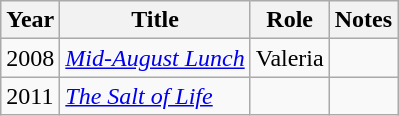<table class="wikitable sortable">
<tr>
<th>Year</th>
<th>Title</th>
<th>Role</th>
<th class="unsortable">Notes</th>
</tr>
<tr>
<td>2008</td>
<td><em><a href='#'>Mid-August Lunch</a></em></td>
<td>Valeria</td>
<td></td>
</tr>
<tr>
<td>2011</td>
<td><em><a href='#'>The Salt of Life</a></em></td>
<td></td>
<td></td>
</tr>
</table>
